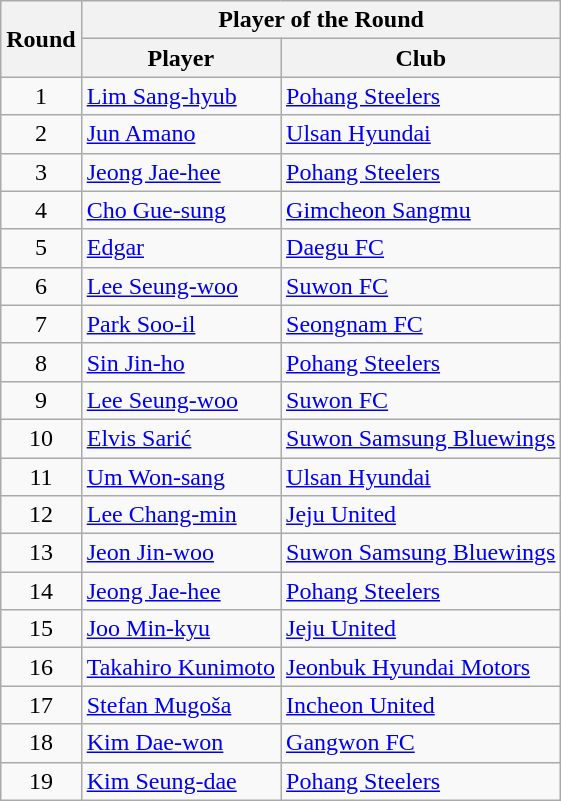<table class="wikitable">
<tr>
<th rowspan=2>Round</th>
<th colspan=2>Player of the Round</th>
</tr>
<tr>
<th>Player</th>
<th>Club</th>
</tr>
<tr>
<td align=center>1</td>
<td> <a href='#'>Lim Sang-hyub</a></td>
<td><a href='#'>Pohang Steelers</a></td>
</tr>
<tr>
<td align=center>2</td>
<td> <a href='#'>Jun Amano</a></td>
<td><a href='#'>Ulsan Hyundai</a></td>
</tr>
<tr>
<td align=center>3</td>
<td> <a href='#'>Jeong Jae-hee</a></td>
<td><a href='#'>Pohang Steelers</a></td>
</tr>
<tr>
<td align=center>4</td>
<td> <a href='#'>Cho Gue-sung</a></td>
<td><a href='#'>Gimcheon Sangmu</a></td>
</tr>
<tr>
<td align=center>5</td>
<td> <a href='#'>Edgar</a></td>
<td><a href='#'>Daegu FC</a></td>
</tr>
<tr>
<td align=center>6</td>
<td> <a href='#'>Lee Seung-woo</a></td>
<td><a href='#'>Suwon FC</a></td>
</tr>
<tr>
<td align=center>7</td>
<td> <a href='#'>Park Soo-il</a></td>
<td><a href='#'>Seongnam FC</a></td>
</tr>
<tr>
<td align=center>8</td>
<td> <a href='#'>Sin Jin-ho</a></td>
<td><a href='#'>Pohang Steelers</a></td>
</tr>
<tr>
<td align=center>9</td>
<td> <a href='#'>Lee Seung-woo</a></td>
<td><a href='#'>Suwon FC</a></td>
</tr>
<tr>
<td align=center>10</td>
<td> <a href='#'>Elvis Sarić</a></td>
<td><a href='#'>Suwon Samsung Bluewings</a></td>
</tr>
<tr>
<td align=center>11</td>
<td> <a href='#'>Um Won-sang</a></td>
<td><a href='#'>Ulsan Hyundai</a></td>
</tr>
<tr>
<td align=center>12</td>
<td> <a href='#'>Lee Chang-min</a></td>
<td><a href='#'>Jeju United</a></td>
</tr>
<tr>
<td align=center>13</td>
<td> <a href='#'>Jeon Jin-woo</a></td>
<td><a href='#'>Suwon Samsung Bluewings</a></td>
</tr>
<tr>
<td align=center>14</td>
<td> <a href='#'>Jeong Jae-hee</a></td>
<td><a href='#'>Pohang Steelers</a></td>
</tr>
<tr>
<td align=center>15</td>
<td> <a href='#'>Joo Min-kyu</a></td>
<td><a href='#'>Jeju United</a></td>
</tr>
<tr>
<td align=center>16</td>
<td> <a href='#'>Takahiro Kunimoto</a></td>
<td><a href='#'>Jeonbuk Hyundai Motors</a></td>
</tr>
<tr>
<td align=center>17</td>
<td> <a href='#'>Stefan Mugoša</a></td>
<td><a href='#'>Incheon United</a></td>
</tr>
<tr>
<td align=center>18</td>
<td> <a href='#'>Kim Dae-won</a></td>
<td><a href='#'>Gangwon FC</a></td>
</tr>
<tr>
<td align=center>19</td>
<td> <a href='#'>Kim Seung-dae</a></td>
<td><a href='#'>Pohang Steelers</a></td>
</tr>
</table>
